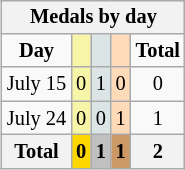<table class="wikitable" style="font-size:85%; float:right">
<tr align=center>
<th colspan=7><strong>Medals by day</strong></th>
</tr>
<tr align=center>
<td><strong>Day</strong></td>
<td style="background:#f7f6a8;"></td>
<td style="background:#dce5e5;"></td>
<td style="background:#ffdab9;"></td>
<td><strong>Total</strong></td>
</tr>
<tr align=center>
<td>July 15</td>
<td style="background:#f7f6a8;">0</td>
<td style="background:#dce5e5;">1</td>
<td style="background:#ffdab9;">0</td>
<td>0</td>
</tr>
<tr align=center>
<td>July 24</td>
<td style="background:#f7f6a8;">0</td>
<td style="background:#dce5e5;">0</td>
<td style="background:#ffdab9;">1</td>
<td>1</td>
</tr>
<tr align=center>
<th><strong>Total</strong></th>
<th style="background:gold;"><strong>0</strong></th>
<th style="background:silver;"><strong>1</strong></th>
<th style="background:#c96;"><strong>1</strong></th>
<th><strong>2</strong></th>
</tr>
</table>
